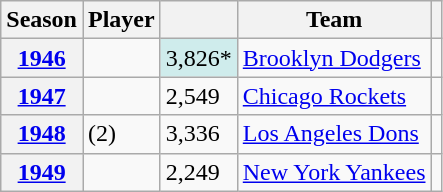<table class="plainrowheaders sortable wikitable">
<tr>
<th scope=col>Season</th>
<th scope=col>Player</th>
<th scope=col></th>
<th scope=col>Team</th>
<th scope=col class= "unsortable"></th>
</tr>
<tr>
<th scope=row><a href='#'>1946</a></th>
<td></td>
<td style="background-color:#CFECEC">3,826*</td>
<td><a href='#'>Brooklyn Dodgers</a></td>
<td></td>
</tr>
<tr>
<th scope=row><a href='#'>1947</a></th>
<td></td>
<td>2,549</td>
<td><a href='#'>Chicago Rockets</a></td>
<td></td>
</tr>
<tr>
<th scope=row><a href='#'>1948</a></th>
<td> (2)</td>
<td>3,336</td>
<td><a href='#'>Los Angeles Dons</a></td>
<td></td>
</tr>
<tr>
<th scope=row><a href='#'>1949</a></th>
<td></td>
<td>2,249</td>
<td><a href='#'>New York Yankees</a></td>
<td></td>
</tr>
</table>
